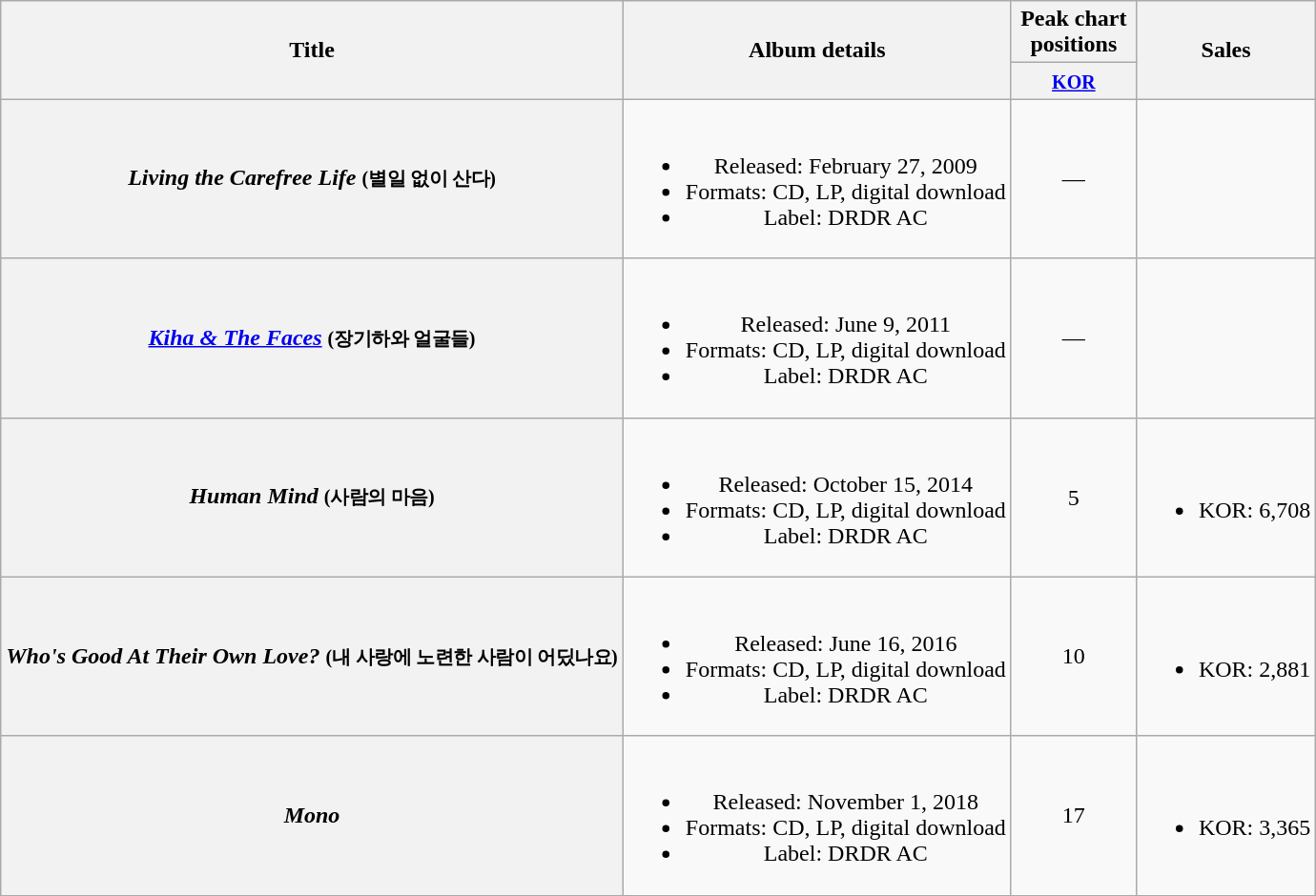<table class="wikitable plainrowheaders" style="text-align:center;">
<tr>
<th scope="col" rowspan="2">Title</th>
<th scope="col" rowspan="2">Album details</th>
<th scope="col" colspan="1" style="width:5em;">Peak chart positions</th>
<th scope="col" rowspan="2">Sales</th>
</tr>
<tr>
<th><small><a href='#'>KOR</a></small><br></th>
</tr>
<tr>
<th scope="row"><em>Living the Carefree Life</em> <small>(별일 없이 산다)</small></th>
<td><br><ul><li>Released: February 27, 2009</li><li>Formats: CD, LP, digital download</li><li>Label: DRDR AC</li></ul></td>
<td>—</td>
<td></td>
</tr>
<tr>
<th scope="row"><em><a href='#'>Kiha & The Faces</a></em> <small>(장기하와 얼굴들)</small></th>
<td><br><ul><li>Released: June 9, 2011</li><li>Formats: CD, LP, digital download</li><li>Label: DRDR AC</li></ul></td>
<td>—</td>
<td></td>
</tr>
<tr>
<th scope="row"><em>Human Mind</em> <small>(사람의 마음)</small></th>
<td><br><ul><li>Released: October 15, 2014</li><li>Formats: CD, LP, digital download</li><li>Label: DRDR AC</li></ul></td>
<td>5</td>
<td><br><ul><li>KOR: 6,708</li></ul></td>
</tr>
<tr>
<th scope="row"><em>Who's Good At Their Own Love?</em> <small>(내 사랑에 노련한 사람이 어딨나요)</small></th>
<td><br><ul><li>Released: June 16, 2016</li><li>Formats: CD, LP, digital download</li><li>Label: DRDR AC</li></ul></td>
<td>10</td>
<td><br><ul><li>KOR: 2,881</li></ul></td>
</tr>
<tr>
<th scope="row"><em>Mono</em></th>
<td><br><ul><li>Released: November 1, 2018</li><li>Formats: CD, LP, digital download</li><li>Label: DRDR AC</li></ul></td>
<td>17</td>
<td><br><ul><li>KOR: 3,365</li></ul></td>
</tr>
<tr>
</tr>
</table>
